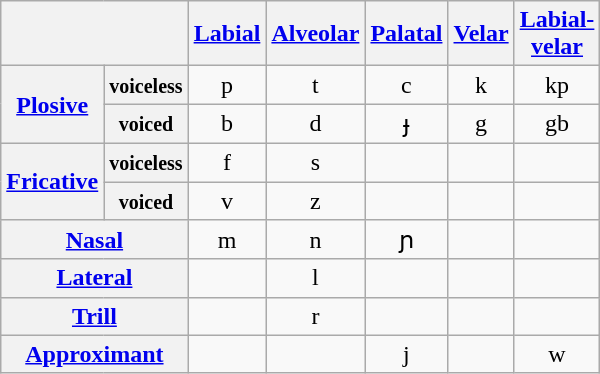<table class="wikitable">
<tr>
<th colspan="2"></th>
<th><a href='#'>Labial</a></th>
<th><a href='#'>Alveolar</a></th>
<th><a href='#'>Palatal</a></th>
<th><a href='#'>Velar</a></th>
<th><a href='#'>Labial-<br>velar</a></th>
</tr>
<tr align="center">
<th rowspan="2"><a href='#'>Plosive</a></th>
<th><small>voiceless</small></th>
<td>p</td>
<td>t</td>
<td>c</td>
<td>k</td>
<td>kp</td>
</tr>
<tr align="center">
<th><small>voiced</small></th>
<td>b</td>
<td>d</td>
<td>ɟ</td>
<td>g</td>
<td>gb</td>
</tr>
<tr align="center">
<th rowspan="2"><a href='#'>Fricative</a></th>
<th><small>voiceless</small></th>
<td>f</td>
<td>s</td>
<td></td>
<td></td>
<td></td>
</tr>
<tr align="center">
<th><small>voiced</small></th>
<td>v</td>
<td>z</td>
<td></td>
<td></td>
<td></td>
</tr>
<tr align="center">
<th colspan="2"><a href='#'>Nasal</a></th>
<td>m</td>
<td>n</td>
<td>ɲ</td>
<td></td>
<td></td>
</tr>
<tr align="center">
<th colspan="2"><a href='#'>Lateral</a></th>
<td></td>
<td>l</td>
<td></td>
<td></td>
<td></td>
</tr>
<tr align="center">
<th colspan="2"><a href='#'>Trill</a></th>
<td></td>
<td>r</td>
<td></td>
<td></td>
<td></td>
</tr>
<tr align="center">
<th colspan="2"><a href='#'>Approximant</a></th>
<td></td>
<td></td>
<td>j</td>
<td></td>
<td>w</td>
</tr>
</table>
